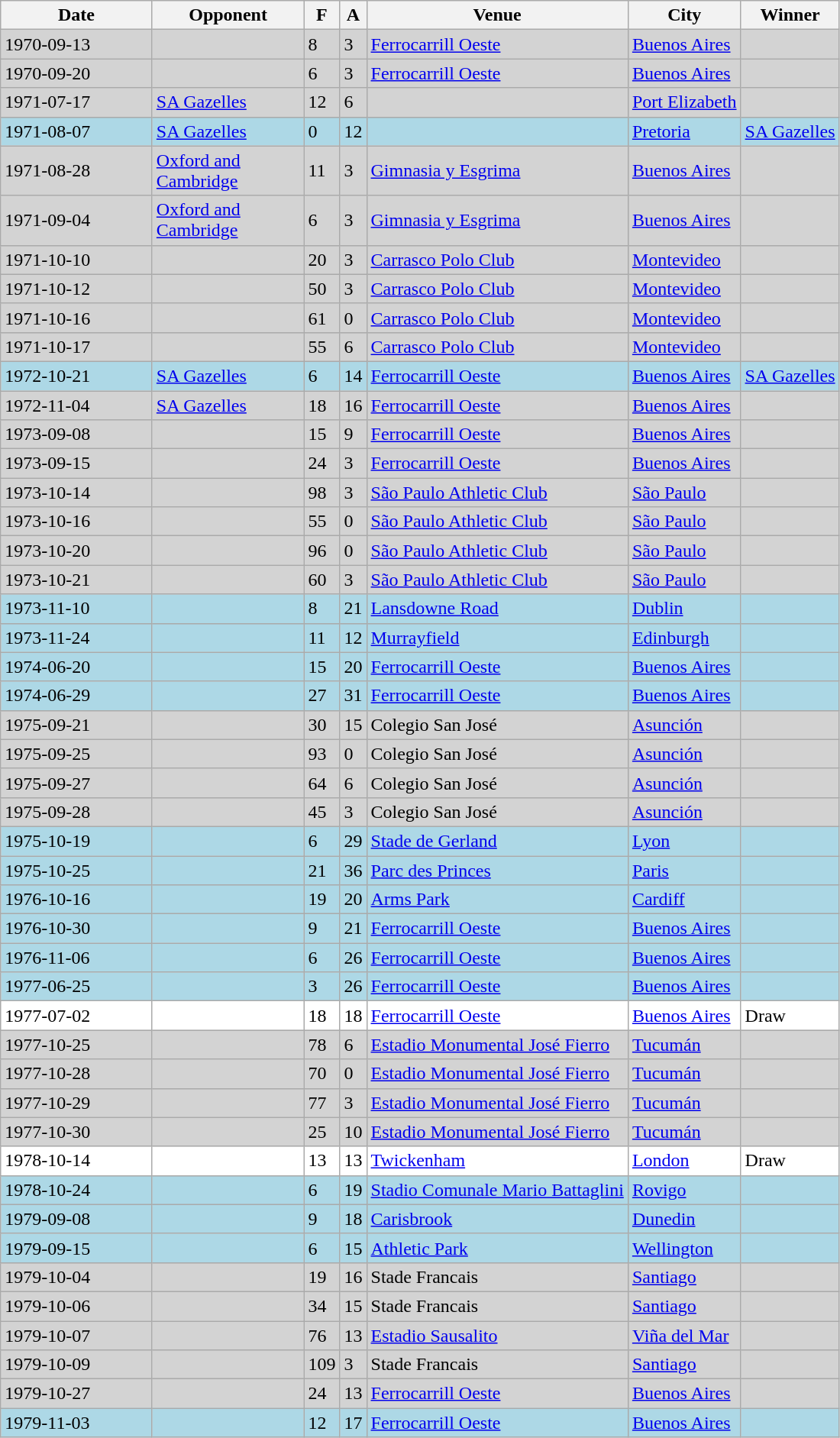<table class="wikitable sortable">
<tr>
<th width="125">Date</th>
<th width="125">Opponent</th>
<th>F</th>
<th>A</th>
<th>Venue</th>
<th>City</th>
<th>Winner</th>
</tr>
<tr bgcolor="lightgrey">
<td>1970-09-13</td>
<td></td>
<td>8</td>
<td>3</td>
<td><a href='#'>Ferrocarrill Oeste</a></td>
<td><a href='#'>Buenos Aires</a></td>
<td></td>
</tr>
<tr bgcolor="lightgrey">
<td>1970-09-20</td>
<td></td>
<td>6</td>
<td>3</td>
<td><a href='#'>Ferrocarrill Oeste</a></td>
<td><a href='#'>Buenos Aires</a></td>
<td></td>
</tr>
<tr bgcolor="lightgrey">
<td>1971-07-17</td>
<td><a href='#'>SA Gazelles</a></td>
<td>12</td>
<td>6</td>
<td></td>
<td><a href='#'>Port Elizabeth</a></td>
<td></td>
</tr>
<tr bgcolor="lightblue">
<td>1971-08-07</td>
<td><a href='#'>SA Gazelles</a></td>
<td>0</td>
<td>12</td>
<td></td>
<td><a href='#'>Pretoria</a></td>
<td> <a href='#'>SA Gazelles</a></td>
</tr>
<tr bgcolor="lightgrey">
<td>1971-08-28</td>
<td><a href='#'>Oxford and Cambridge</a></td>
<td>11</td>
<td>3</td>
<td><a href='#'>Gimnasia y Esgrima</a></td>
<td><a href='#'>Buenos Aires</a></td>
<td></td>
</tr>
<tr bgcolor="lightgrey">
<td>1971-09-04</td>
<td><a href='#'>Oxford and Cambridge</a></td>
<td>6</td>
<td>3</td>
<td><a href='#'>Gimnasia y Esgrima</a></td>
<td><a href='#'>Buenos Aires</a></td>
<td></td>
</tr>
<tr bgcolor="lightgrey">
<td>1971-10-10</td>
<td></td>
<td>20</td>
<td>3</td>
<td><a href='#'>Carrasco Polo Club</a></td>
<td><a href='#'>Montevideo</a></td>
<td></td>
</tr>
<tr bgcolor="lightgrey">
<td>1971-10-12</td>
<td></td>
<td>50</td>
<td>3</td>
<td><a href='#'>Carrasco Polo Club</a></td>
<td><a href='#'>Montevideo</a></td>
<td></td>
</tr>
<tr bgcolor="lightgrey">
<td>1971-10-16</td>
<td></td>
<td>61</td>
<td>0</td>
<td><a href='#'>Carrasco Polo Club</a></td>
<td><a href='#'>Montevideo</a></td>
<td></td>
</tr>
<tr bgcolor="lightgrey">
<td>1971-10-17</td>
<td></td>
<td>55</td>
<td>6</td>
<td><a href='#'>Carrasco Polo Club</a></td>
<td><a href='#'>Montevideo</a></td>
<td></td>
</tr>
<tr bgcolor="lightblue">
<td>1972-10-21</td>
<td><a href='#'>SA Gazelles</a></td>
<td>6</td>
<td>14</td>
<td><a href='#'>Ferrocarrill Oeste</a></td>
<td><a href='#'>Buenos Aires</a></td>
<td> <a href='#'>SA Gazelles</a></td>
</tr>
<tr bgcolor="lightgrey">
<td>1972-11-04</td>
<td><a href='#'>SA Gazelles</a></td>
<td>18</td>
<td>16</td>
<td><a href='#'>Ferrocarrill Oeste</a></td>
<td><a href='#'>Buenos Aires</a></td>
<td></td>
</tr>
<tr bgcolor="lightgrey">
<td>1973-09-08</td>
<td></td>
<td>15</td>
<td>9</td>
<td><a href='#'>Ferrocarrill Oeste</a></td>
<td><a href='#'>Buenos Aires</a></td>
<td></td>
</tr>
<tr bgcolor="lightgrey">
<td>1973-09-15</td>
<td></td>
<td>24</td>
<td>3</td>
<td><a href='#'>Ferrocarrill Oeste</a></td>
<td><a href='#'>Buenos Aires</a></td>
<td></td>
</tr>
<tr bgcolor="lightgrey">
<td>1973-10-14</td>
<td></td>
<td>98</td>
<td>3</td>
<td><a href='#'>São Paulo Athletic Club</a></td>
<td><a href='#'>São Paulo</a></td>
<td></td>
</tr>
<tr bgcolor="lightgrey">
<td>1973-10-16</td>
<td></td>
<td>55</td>
<td>0</td>
<td><a href='#'>São Paulo Athletic Club</a></td>
<td><a href='#'>São Paulo</a></td>
<td></td>
</tr>
<tr bgcolor="lightgrey">
<td>1973-10-20</td>
<td></td>
<td>96</td>
<td>0</td>
<td><a href='#'>São Paulo Athletic Club</a></td>
<td><a href='#'>São Paulo</a></td>
<td></td>
</tr>
<tr bgcolor="lightgrey">
<td>1973-10-21</td>
<td></td>
<td>60</td>
<td>3</td>
<td><a href='#'>São Paulo Athletic Club</a></td>
<td><a href='#'>São Paulo</a></td>
<td></td>
</tr>
<tr bgcolor="lightblue">
<td>1973-11-10</td>
<td></td>
<td>8</td>
<td>21</td>
<td><a href='#'>Lansdowne Road</a></td>
<td><a href='#'>Dublin</a></td>
<td></td>
</tr>
<tr bgcolor="lightblue">
<td>1973-11-24</td>
<td></td>
<td>11</td>
<td>12</td>
<td><a href='#'>Murrayfield</a></td>
<td><a href='#'>Edinburgh</a></td>
<td></td>
</tr>
<tr bgcolor="lightblue">
<td>1974-06-20</td>
<td></td>
<td>15</td>
<td>20</td>
<td><a href='#'>Ferrocarrill Oeste</a></td>
<td><a href='#'>Buenos Aires</a></td>
<td></td>
</tr>
<tr bgcolor="lightblue">
<td>1974-06-29</td>
<td></td>
<td>27</td>
<td>31</td>
<td><a href='#'>Ferrocarrill Oeste</a></td>
<td><a href='#'>Buenos Aires</a></td>
<td></td>
</tr>
<tr bgcolor="lightgrey">
<td>1975-09-21</td>
<td></td>
<td>30</td>
<td>15</td>
<td>Colegio San José</td>
<td><a href='#'>Asunción</a></td>
<td></td>
</tr>
<tr bgcolor="lightgrey">
<td>1975-09-25</td>
<td></td>
<td>93</td>
<td>0</td>
<td>Colegio San José</td>
<td><a href='#'>Asunción</a></td>
<td></td>
</tr>
<tr bgcolor="lightgrey">
<td>1975-09-27</td>
<td></td>
<td>64</td>
<td>6</td>
<td>Colegio San José</td>
<td><a href='#'>Asunción</a></td>
<td></td>
</tr>
<tr bgcolor="lightgrey">
<td>1975-09-28</td>
<td></td>
<td>45</td>
<td>3</td>
<td>Colegio San José</td>
<td><a href='#'>Asunción</a></td>
<td></td>
</tr>
<tr bgcolor="lightblue">
<td>1975-10-19</td>
<td></td>
<td>6</td>
<td>29</td>
<td><a href='#'>Stade de Gerland</a></td>
<td><a href='#'>Lyon</a></td>
<td></td>
</tr>
<tr bgcolor="lightblue">
<td>1975-10-25</td>
<td></td>
<td>21</td>
<td>36</td>
<td><a href='#'>Parc des Princes</a></td>
<td><a href='#'>Paris</a></td>
<td></td>
</tr>
<tr bgcolor="lightblue">
<td>1976-10-16</td>
<td></td>
<td>19</td>
<td>20</td>
<td><a href='#'>Arms Park</a></td>
<td><a href='#'>Cardiff</a></td>
<td></td>
</tr>
<tr bgcolor="lightblue">
<td>1976-10-30</td>
<td></td>
<td>9</td>
<td>21</td>
<td><a href='#'>Ferrocarrill Oeste</a></td>
<td><a href='#'>Buenos Aires</a></td>
<td></td>
</tr>
<tr bgcolor="lightblue">
<td>1976-11-06</td>
<td></td>
<td>6</td>
<td>26</td>
<td><a href='#'>Ferrocarrill Oeste</a></td>
<td><a href='#'>Buenos Aires</a></td>
<td></td>
</tr>
<tr bgcolor="lightblue">
<td>1977-06-25</td>
<td></td>
<td>3</td>
<td>26</td>
<td><a href='#'>Ferrocarrill Oeste</a></td>
<td><a href='#'>Buenos Aires</a></td>
<td></td>
</tr>
<tr bgcolor="white">
<td>1977-07-02</td>
<td></td>
<td>18</td>
<td>18</td>
<td><a href='#'>Ferrocarrill Oeste</a></td>
<td><a href='#'>Buenos Aires</a></td>
<td>Draw</td>
</tr>
<tr bgcolor="lightgrey">
<td>1977-10-25</td>
<td></td>
<td>78</td>
<td>6</td>
<td><a href='#'>Estadio Monumental José Fierro</a></td>
<td><a href='#'>Tucumán</a></td>
<td></td>
</tr>
<tr bgcolor="lightgrey">
<td>1977-10-28</td>
<td></td>
<td>70</td>
<td>0</td>
<td><a href='#'>Estadio Monumental José Fierro</a></td>
<td><a href='#'>Tucumán</a></td>
<td></td>
</tr>
<tr bgcolor="lightgrey">
<td>1977-10-29</td>
<td></td>
<td>77</td>
<td>3</td>
<td><a href='#'>Estadio Monumental José Fierro</a></td>
<td><a href='#'>Tucumán</a></td>
<td></td>
</tr>
<tr bgcolor="lightgrey">
<td>1977-10-30</td>
<td></td>
<td>25</td>
<td>10</td>
<td><a href='#'>Estadio Monumental José Fierro</a></td>
<td><a href='#'>Tucumán</a></td>
<td></td>
</tr>
<tr bgcolor="white">
<td>1978-10-14</td>
<td></td>
<td>13</td>
<td>13</td>
<td><a href='#'>Twickenham</a></td>
<td><a href='#'>London</a></td>
<td>Draw</td>
</tr>
<tr bgcolor="lightblue">
<td>1978-10-24</td>
<td></td>
<td>6</td>
<td>19</td>
<td><a href='#'>Stadio Comunale Mario Battaglini</a></td>
<td><a href='#'>Rovigo</a></td>
<td></td>
</tr>
<tr bgcolor="lightblue">
<td>1979-09-08</td>
<td></td>
<td>9</td>
<td>18</td>
<td><a href='#'>Carisbrook</a></td>
<td><a href='#'>Dunedin</a></td>
<td></td>
</tr>
<tr bgcolor="lightblue">
<td>1979-09-15</td>
<td></td>
<td>6</td>
<td>15</td>
<td><a href='#'>Athletic Park</a></td>
<td><a href='#'>Wellington</a></td>
<td></td>
</tr>
<tr bgcolor="lightgrey">
<td>1979-10-04</td>
<td></td>
<td>19</td>
<td>16</td>
<td>Stade Francais</td>
<td><a href='#'>Santiago</a></td>
<td></td>
</tr>
<tr bgcolor="lightgrey">
<td>1979-10-06</td>
<td></td>
<td>34</td>
<td>15</td>
<td>Stade Francais</td>
<td><a href='#'>Santiago</a></td>
<td></td>
</tr>
<tr bgcolor="lightgrey">
<td>1979-10-07</td>
<td></td>
<td>76</td>
<td>13</td>
<td><a href='#'>Estadio Sausalito</a></td>
<td><a href='#'>Viña del Mar</a></td>
<td></td>
</tr>
<tr bgcolor="lightgrey">
<td>1979-10-09</td>
<td></td>
<td>109</td>
<td>3</td>
<td>Stade Francais</td>
<td><a href='#'>Santiago</a></td>
<td></td>
</tr>
<tr bgcolor="lightgrey">
<td>1979-10-27</td>
<td></td>
<td>24</td>
<td>13</td>
<td><a href='#'>Ferrocarrill Oeste</a></td>
<td><a href='#'>Buenos Aires</a></td>
<td></td>
</tr>
<tr bgcolor="lightblue">
<td>1979-11-03</td>
<td></td>
<td>12</td>
<td>17</td>
<td><a href='#'>Ferrocarrill Oeste</a></td>
<td><a href='#'>Buenos Aires</a></td>
<td></td>
</tr>
</table>
